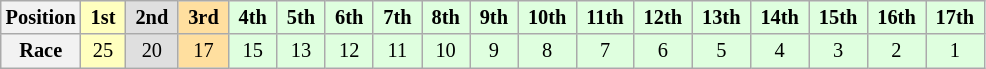<table class="wikitable" style="font-size:85%; text-align:center">
<tr>
<th>Position</th>
<td style="background:#ffffbf;"> <strong>1st</strong> </td>
<td style="background:#dfdfdf;"> <strong>2nd</strong> </td>
<td style="background:#ffdf9f;"> <strong>3rd</strong> </td>
<td style="background:#dfffdf;"> <strong>4th</strong> </td>
<td style="background:#dfffdf;"> <strong>5th</strong> </td>
<td style="background:#dfffdf;"> <strong>6th</strong> </td>
<td style="background:#dfffdf;"> <strong>7th</strong> </td>
<td style="background:#dfffdf;"> <strong>8th</strong> </td>
<td style="background:#dfffdf;"> <strong>9th</strong> </td>
<td style="background:#dfffdf;"> <strong>10th</strong> </td>
<td style="background:#dfffdf;"> <strong>11th</strong> </td>
<td style="background:#dfffdf;"> <strong>12th</strong> </td>
<td style="background:#dfffdf;"> <strong>13th</strong> </td>
<td style="background:#dfffdf;"> <strong>14th</strong> </td>
<td style="background:#dfffdf;"> <strong>15th</strong> </td>
<td style="background:#dfffdf;"> <strong>16th</strong> </td>
<td style="background:#dfffdf;"> <strong>17th</strong> </td>
</tr>
<tr>
<th>Race</th>
<td style="background:#ffffbf;">25</td>
<td style="background:#dfdfdf;">20</td>
<td style="background:#ffdf9f;">17</td>
<td style="background:#dfffdf;">15</td>
<td style="background:#dfffdf;">13</td>
<td style="background:#dfffdf;">12</td>
<td style="background:#dfffdf;">11</td>
<td style="background:#dfffdf;">10</td>
<td style="background:#dfffdf;">9</td>
<td style="background:#dfffdf;">8</td>
<td style="background:#dfffdf;">7</td>
<td style="background:#dfffdf;">6</td>
<td style="background:#dfffdf;">5</td>
<td style="background:#dfffdf;">4</td>
<td style="background:#dfffdf;">3</td>
<td style="background:#dfffdf;">2</td>
<td style="background:#dfffdf;">1</td>
</tr>
</table>
